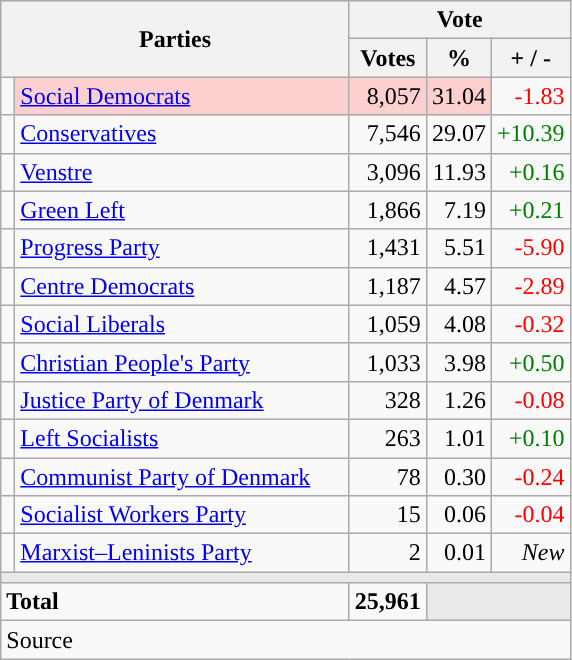<table class="wikitable" style="text-align:right;">
<tr>
<th style="text-align:centre;" rowspan="2" colspan="2" width="225">Parties</th>
<th colspan="3">Vote</th>
</tr>
<tr>
<th width="15">Votes</th>
<th width="15">%</th>
<th width="15">+ / -</th>
</tr>
<tr>
<td width="2" style="color:inherit;background:"></td>
<td bgcolor=#fbd0ce  align="left"><a href='#'>Social Democrats</a></td>
<td bgcolor=#fbd0ce>8,057</td>
<td bgcolor=#fbd0ce>31.04</td>
<td style=color:red;>-1.83</td>
</tr>
<tr>
<td width="2" style="color:inherit;background:"></td>
<td align="left"><a href='#'>Conservatives</a></td>
<td>7,546</td>
<td>29.07</td>
<td style=color:green;>+10.39</td>
</tr>
<tr>
<td width="2" style="color:inherit;background:"></td>
<td align="left"><a href='#'>Venstre</a></td>
<td>3,096</td>
<td>11.93</td>
<td style=color:green;>+0.16</td>
</tr>
<tr>
<td width="2" style="color:inherit;background:"></td>
<td align="left"><a href='#'>Green Left</a></td>
<td>1,866</td>
<td>7.19</td>
<td style=color:green;>+0.21</td>
</tr>
<tr>
<td width="2" style="color:inherit;background:"></td>
<td align="left"><a href='#'>Progress Party</a></td>
<td>1,431</td>
<td>5.51</td>
<td style=color:red;>-5.90</td>
</tr>
<tr>
<td width="2" style="color:inherit;background:"></td>
<td align="left"><a href='#'>Centre Democrats</a></td>
<td>1,187</td>
<td>4.57</td>
<td style=color:red;>-2.89</td>
</tr>
<tr>
<td width="2" style="color:inherit;background:"></td>
<td align="left"><a href='#'>Social Liberals</a></td>
<td>1,059</td>
<td>4.08</td>
<td style=color:red;>-0.32</td>
</tr>
<tr>
<td width="2" style="color:inherit;background:"></td>
<td align="left"><a href='#'>Christian People's Party</a></td>
<td>1,033</td>
<td>3.98</td>
<td style=color:green;>+0.50</td>
</tr>
<tr>
<td width="2" style="color:inherit;background:"></td>
<td align="left"><a href='#'>Justice Party of Denmark</a></td>
<td>328</td>
<td>1.26</td>
<td style=color:red;>-0.08</td>
</tr>
<tr>
<td width="2" style="color:inherit;background:"></td>
<td align="left"><a href='#'>Left Socialists</a></td>
<td>263</td>
<td>1.01</td>
<td style=color:green;>+0.10</td>
</tr>
<tr>
<td width="2" style="color:inherit;background:"></td>
<td align="left"><a href='#'>Communist Party of Denmark</a></td>
<td>78</td>
<td>0.30</td>
<td style=color:red;>-0.24</td>
</tr>
<tr>
<td width="2" style="color:inherit;background:"></td>
<td align="left"><a href='#'>Socialist Workers Party</a></td>
<td>15</td>
<td>0.06</td>
<td style=color:red;>-0.04</td>
</tr>
<tr>
<td width="2" style="color:inherit;background:"></td>
<td align="left"><a href='#'>Marxist–Leninists Party</a></td>
<td>2</td>
<td>0.01</td>
<td><em>New</em></td>
</tr>
<tr>
<td colspan="7" bgcolor="#E9E9E9"></td>
</tr>
<tr>
<td align="left" colspan="2"><strong>Total</strong></td>
<td><strong>25,961</strong></td>
<td bgcolor="#E9E9E9" colspan="2"></td>
</tr>
<tr>
<td align="left" colspan="6">Source</td>
</tr>
</table>
